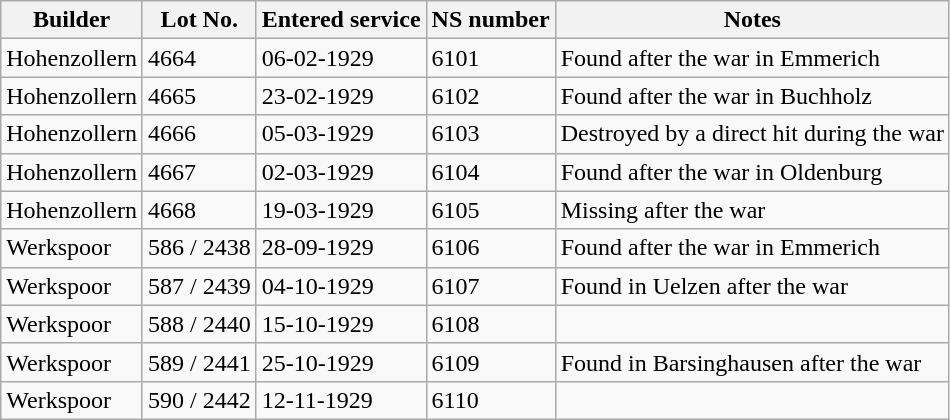<table class="wikitable">
<tr>
<th>Builder</th>
<th>Lot No.</th>
<th>Entered service</th>
<th>NS number</th>
<th>Notes</th>
</tr>
<tr>
<td>Hohenzollern</td>
<td>4664</td>
<td>06-02-1929</td>
<td>6101</td>
<td>Found after the war in Emmerich</td>
</tr>
<tr>
<td>Hohenzollern</td>
<td>4665</td>
<td>23-02-1929</td>
<td>6102</td>
<td>Found after the war in Buchholz</td>
</tr>
<tr>
<td>Hohenzollern</td>
<td>4666</td>
<td>05-03-1929</td>
<td>6103</td>
<td>Destroyed by a direct hit during the war</td>
</tr>
<tr>
<td>Hohenzollern</td>
<td>4667</td>
<td>02-03-1929</td>
<td>6104</td>
<td>Found after the war in Oldenburg</td>
</tr>
<tr>
<td>Hohenzollern</td>
<td>4668</td>
<td>19-03-1929</td>
<td>6105</td>
<td>Missing after the war</td>
</tr>
<tr>
<td>Werkspoor</td>
<td>586 / 2438</td>
<td>28-09-1929</td>
<td>6106</td>
<td>Found after the war in Emmerich</td>
</tr>
<tr>
<td>Werkspoor</td>
<td>587 / 2439</td>
<td>04-10-1929</td>
<td>6107</td>
<td>Found in Uelzen after the war</td>
</tr>
<tr>
<td>Werkspoor</td>
<td>588 / 2440</td>
<td>15-10-1929</td>
<td>6108</td>
<td></td>
</tr>
<tr>
<td>Werkspoor</td>
<td>589 / 2441</td>
<td>25-10-1929</td>
<td>6109</td>
<td>Found in Barsinghausen after the war</td>
</tr>
<tr>
<td>Werkspoor</td>
<td>590 / 2442</td>
<td>12-11-1929</td>
<td>6110</td>
<td></td>
</tr>
</table>
